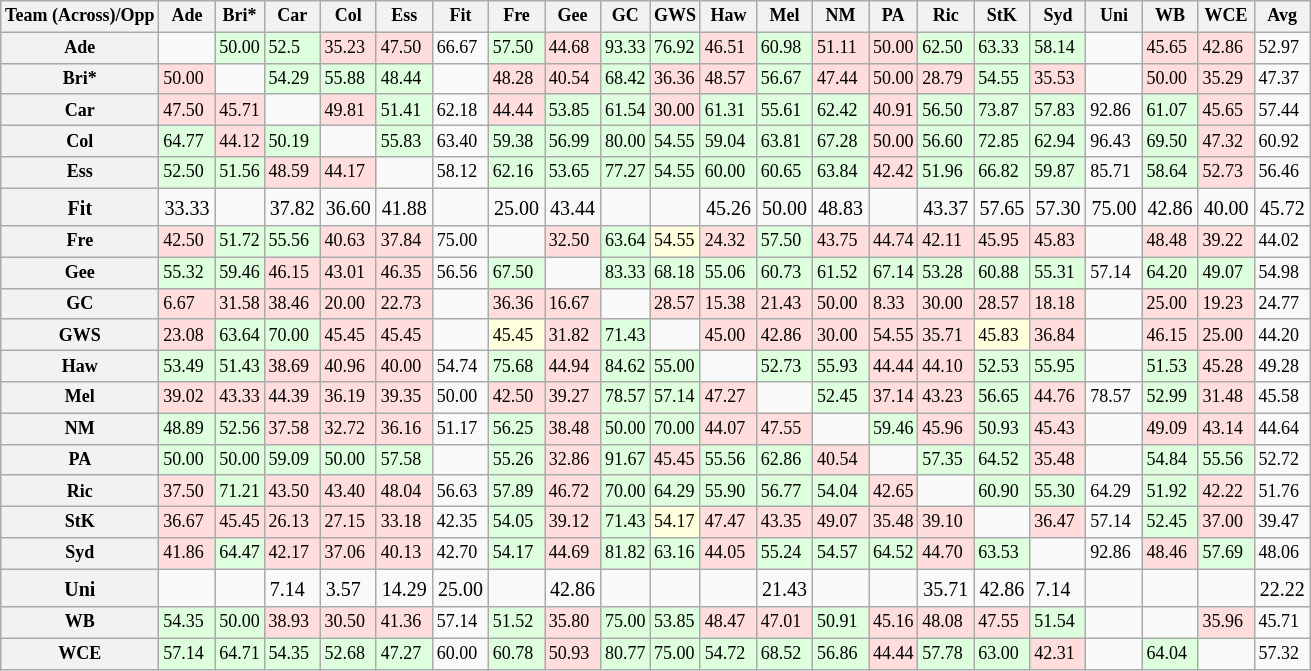<table class="wikitable sortable">
<tr style="font-size: 75%;">
<th class=unsortable>Team (Across)/Opp</th>
<th>Ade</th>
<th>Bri*</th>
<th>Car</th>
<th>Col</th>
<th>Ess</th>
<th>Fit</th>
<th>Fre</th>
<th>Gee</th>
<th>GC</th>
<th>GWS</th>
<th>Haw</th>
<th>Mel</th>
<th>NM</th>
<th>PA</th>
<th>Ric</th>
<th>StK</th>
<th>Syd</th>
<th>Uni</th>
<th>WB</th>
<th>WCE</th>
<th>Avg</th>
</tr>
<tr style="font-size: 75%;">
<th>Ade</th>
<td></td>
<td style="background: #dfd;">50.00</td>
<td style="background: #dfd;">52.5</td>
<td style="background: #fdd;">35.23</td>
<td style="background: #fdd;">47.50</td>
<td>66.67</td>
<td style="background: #dfd;">57.50</td>
<td style="background: #fdd;">44.68</td>
<td style="background: #dfd;">93.33</td>
<td style="background: #dfd;">76.92</td>
<td style="background: #fdd;">46.51</td>
<td style="background: #dfd;">60.98</td>
<td style="background: #fdd;">51.11</td>
<td style="background: #fdd;">50.00</td>
<td style="background: #dfd;">62.50</td>
<td style="background: #dfd;">63.33</td>
<td style="background: #dfd;">58.14</td>
<td></td>
<td style="background: #fdd;">45.65</td>
<td style="background: #fdd;">42.86</td>
<td>52.97</td>
</tr>
<tr style="font-size: 75%;">
<th>Bri*</th>
<td style="background: #fdd;">50.00</td>
<td></td>
<td style="background: #dfd;">54.29</td>
<td style="background: #dfd;">55.88</td>
<td style="background: #dfd;">48.44</td>
<td></td>
<td style="background: #fdd;">48.28</td>
<td style="background: #fdd;">40.54</td>
<td style="background: #dfd;">68.42</td>
<td style="background: #fdd;">36.36</td>
<td style="background: #fdd;">48.57</td>
<td style="background: #dfd;">56.67</td>
<td style="background: #fdd;">47.44</td>
<td style="background: #fdd;">50.00</td>
<td style="background: #fdd;">28.79</td>
<td style="background: #dfd;">54.55</td>
<td style="background: #fdd;">35.53</td>
<td></td>
<td style="background: #fdd;">50.00</td>
<td style="background: #fdd;">35.29</td>
<td>47.37</td>
</tr>
<tr style="font-size: 75%;">
<th>Car</th>
<td style="background: #fdd;">47.50</td>
<td style="background: #fdd;">45.71</td>
<td></td>
<td style="background: #fdd;">49.81</td>
<td style="background: #dfd;">51.41</td>
<td>62.18</td>
<td style="background: #fdd;">44.44</td>
<td style="background: #dfd;">53.85</td>
<td style="background: #dfd;">61.54</td>
<td style="background: #fdd;">30.00</td>
<td style="background: #dfd;">61.31</td>
<td style="background: #dfd;">55.61</td>
<td style="background: #dfd;">62.42</td>
<td style="background: #fdd;">40.91</td>
<td style="background: #dfd;">56.50</td>
<td style="background: #dfd;">73.87</td>
<td style="background: #dfd;">57.83</td>
<td>92.86</td>
<td style="background: #dfd;">61.07</td>
<td style="background: #fdd;">45.65</td>
<td>57.44</td>
</tr>
<tr style="font-size: 75%;">
<th>Col</th>
<td style="background: #dfd;">64.77</td>
<td style="background: #fdd;">44.12</td>
<td style="background: #dfd;">50.19</td>
<td></td>
<td style="background: #dfd;">55.83</td>
<td>63.40</td>
<td style="background: #dfd;">59.38</td>
<td style="background: #dfd;">56.99</td>
<td style="background: #dfd;">80.00</td>
<td style="background: #dfd;">54.55</td>
<td style="background: #dfd;">59.04</td>
<td style="background: #dfd;">63.81</td>
<td style="background: #dfd;">67.28</td>
<td style="background: #fdd;">50.00</td>
<td style="background: #dfd;">56.60</td>
<td style="background: #dfd;">72.85</td>
<td style="background: #dfd;">62.94</td>
<td>96.43</td>
<td style="background: #dfd;">69.50</td>
<td style="background: #fdd;">47.32</td>
<td>60.92</td>
</tr>
<tr style="font-size: 75%;">
<th>Ess</th>
<td style="background: #dfd;">52.50</td>
<td style="background: #dfd;">51.56</td>
<td style="background: #fdd;">48.59</td>
<td style="background: #fdd;">44.17</td>
<td></td>
<td>58.12</td>
<td style="background: #dfd;">62.16</td>
<td style="background: #dfd;">53.65</td>
<td style="background: #dfd;">77.27</td>
<td style="background: #dfd;">54.55</td>
<td style="background: #dfd;">60.00</td>
<td style="background: #dfd;">60.65</td>
<td style="background: #dfd;">63.84</td>
<td style="background: #fdd;">42.42</td>
<td style="background: #dfd;">51.96</td>
<td style="background: #dfd;">66.82</td>
<td style="background: #dfd;">59.87</td>
<td>85.71</td>
<td style="background: #dfd;">58.64</td>
<td style="background: #fdd;">52.73</td>
<td>56.46</td>
</tr>
<tr>
<th><small>Fit</small></th>
<td><small>33.33</small></td>
<td></td>
<td><small>37.82</small></td>
<td><small>36.60</small></td>
<td><small>41.88</small></td>
<td></td>
<td><small>25.00</small></td>
<td><small>43.44</small></td>
<td></td>
<td></td>
<td><small>45.26</small></td>
<td><small>50.00</small></td>
<td><small>48.83</small></td>
<td></td>
<td><small>43.37</small></td>
<td><small>57.65</small></td>
<td><small>57.30</small></td>
<td><small>75.00</small></td>
<td><small>42.86</small></td>
<td><small>40.00</small></td>
<td><small>45.72</small></td>
</tr>
<tr style="font-size: 75%;">
<th>Fre</th>
<td style="background: #fdd;">42.50</td>
<td style="background: #dfd;">51.72</td>
<td style="background: #dfd;">55.56</td>
<td style="background: #fdd;">40.63</td>
<td style="background: #fdd;">37.84</td>
<td>75.00</td>
<td></td>
<td style="background: #fdd;">32.50</td>
<td style="background: #dfd;">63.64</td>
<td style="background: #ffd;">54.55</td>
<td style="background: #fdd;">24.32</td>
<td style="background: #dfd;">57.50</td>
<td style="background: #fdd;">43.75</td>
<td style="background: #fdd;">44.74</td>
<td style="background: #fdd;">42.11</td>
<td style="background: #fdd;">45.95</td>
<td style="background: #fdd;">45.83</td>
<td></td>
<td style="background: #fdd;">48.48</td>
<td style="background: #fdd;">39.22</td>
<td>44.02</td>
</tr>
<tr style="font-size: 75%;">
<th>Gee</th>
<td style="background: #dfd;">55.32</td>
<td style="background: #dfd;">59.46</td>
<td style="background: #fdd;">46.15</td>
<td style="background: #fdd;">43.01</td>
<td style="background: #fdd;">46.35</td>
<td>56.56</td>
<td style="background: #dfd;">67.50</td>
<td></td>
<td style="background: #dfd;">83.33</td>
<td style="background: #dfd;">68.18</td>
<td style="background: #dfd;">55.06</td>
<td style="background: #dfd;">60.73</td>
<td style="background: #dfd;">61.52</td>
<td style="background: #dfd;">67.14</td>
<td style="background: #dfd;">53.28</td>
<td style="background: #dfd;">60.88</td>
<td style="background: #dfd;">55.31</td>
<td>57.14</td>
<td style="background: #dfd;">64.20</td>
<td style="background: #dfd;">49.07</td>
<td>54.98</td>
</tr>
<tr style="font-size: 75%;">
<th>GC</th>
<td style="background: #fdd;">6.67</td>
<td style="background: #fdd;">31.58</td>
<td style="background: #fdd;">38.46</td>
<td style="background: #fdd;">20.00</td>
<td style="background: #fdd;">22.73</td>
<td></td>
<td style="background: #fdd;">36.36</td>
<td style="background: #fdd;">16.67</td>
<td></td>
<td style="background: #fdd;">28.57</td>
<td style="background: #fdd;">15.38</td>
<td style="background: #fdd;">21.43</td>
<td style="background: #fdd;">50.00</td>
<td style="background: #fdd;">8.33</td>
<td style="background: #fdd;">30.00</td>
<td style="background: #fdd;">28.57</td>
<td style="background: #fdd;">18.18</td>
<td></td>
<td style="background: #fdd;">25.00</td>
<td style="background: #fdd;">19.23</td>
<td>24.77</td>
</tr>
<tr style="font-size: 75%;">
<th>GWS</th>
<td style="background: #fdd;">23.08</td>
<td style="background: #dfd;">63.64</td>
<td style="background: #dfd;">70.00</td>
<td style="background: #fdd;">45.45</td>
<td style="background: #fdd;">45.45</td>
<td></td>
<td style="background: #ffd;">45.45</td>
<td style="background: #fdd;">31.82</td>
<td style="background: #dfd;">71.43</td>
<td></td>
<td style="background: #fdd;">45.00</td>
<td style="background: #fdd;">42.86</td>
<td style="background: #fdd;">30.00</td>
<td style="background: #fdd;">54.55</td>
<td style="background: #fdd;">35.71</td>
<td style="background: #ffd;">45.83</td>
<td style="background: #fdd;">36.84</td>
<td></td>
<td style="background: #fdd;">46.15</td>
<td style="background: #fdd;">25.00</td>
<td>44.20</td>
</tr>
<tr style="font-size: 75%;">
<th>Haw</th>
<td style="background: #dfd;">53.49</td>
<td style="background: #dfd;">51.43</td>
<td style="background: #fdd;">38.69</td>
<td style="background: #fdd;">40.96</td>
<td style="background: #fdd;">40.00</td>
<td>54.74</td>
<td style="background: #dfd;">75.68</td>
<td style="background: #fdd;">44.94</td>
<td style="background: #dfd;">84.62</td>
<td style="background: #dfd;">55.00</td>
<td></td>
<td style="background: #dfd;">52.73</td>
<td style="background: #dfd;">55.93</td>
<td style="background: #fdd;">44.44</td>
<td style="background: #fdd;">44.10</td>
<td style="background: #dfd;">52.53</td>
<td style="background: #dfd;">55.95</td>
<td></td>
<td style="background: #dfd;">51.53</td>
<td style="background: #fdd;">45.28</td>
<td>49.28</td>
</tr>
<tr style="font-size: 75%;">
<th>Mel</th>
<td style="background: #fdd;">39.02</td>
<td style="background: #fdd;">43.33</td>
<td style="background: #fdd;">44.39</td>
<td style="background: #fdd;">36.19</td>
<td style="background: #fdd;">39.35</td>
<td>50.00</td>
<td style="background: #fdd;">42.50</td>
<td style="background: #fdd;">39.27</td>
<td style="background: #dfd;">78.57</td>
<td style="background: #dfd;">57.14</td>
<td style="background: #fdd;">47.27</td>
<td></td>
<td style="background: #dfd;">52.45</td>
<td style="background: #fdd;">37.14</td>
<td style="background: #fdd;">43.23</td>
<td style="background: #dfd;">56.65</td>
<td style="background: #fdd;">44.76</td>
<td>78.57</td>
<td style="background: #dfd;">52.99</td>
<td style="background: #fdd;">31.48</td>
<td>45.58</td>
</tr>
<tr style="font-size: 75%;">
<th>NM</th>
<td style="background: #dfd;">48.89</td>
<td style="background: #dfd;">52.56</td>
<td style="background: #fdd;">37.58</td>
<td style="background: #fdd;">32.72</td>
<td style="background: #fdd;">36.16</td>
<td>51.17</td>
<td style="background: #dfd;">56.25</td>
<td style="background: #fdd;">38.48</td>
<td style="background: #dfd;">50.00</td>
<td style="background: #dfd;">70.00</td>
<td style="background: #fdd;">44.07</td>
<td style="background: #fdd;">47.55</td>
<td></td>
<td style="background: #dfd;">59.46</td>
<td style="background: #fdd;">45.96</td>
<td style="background: #dfd;">50.93</td>
<td style="background: #fdd;">45.43</td>
<td></td>
<td style="background: #fdd;">49.09</td>
<td style="background: #fdd;">43.14</td>
<td>44.64</td>
</tr>
<tr style="font-size: 75%;">
<th>PA</th>
<td style="background: #dfd;">50.00</td>
<td style="background: #dfd;">50.00</td>
<td style="background: #dfd;">59.09</td>
<td style="background: #dfd;">50.00</td>
<td style="background: #dfd;">57.58</td>
<td></td>
<td style="background: #dfd;">55.26</td>
<td style="background: #fdd;">32.86</td>
<td style="background: #dfd;">91.67</td>
<td style="background: #fdd;">45.45</td>
<td style="background: #dfd;">55.56</td>
<td style="background: #dfd;">62.86</td>
<td style="background: #fdd;">40.54</td>
<td></td>
<td style="background: #dfd;">57.35</td>
<td style="background: #dfd;">64.52</td>
<td style="background: #fdd;">35.48</td>
<td></td>
<td style="background: #dfd;">54.84</td>
<td style="background: #dfd;">55.56</td>
<td>52.72</td>
</tr>
<tr style="font-size: 75%;">
<th>Ric</th>
<td style="background: #fdd;">37.50</td>
<td style="background: #dfd;">71.21</td>
<td style="background: #fdd;">43.50</td>
<td style="background: #fdd;">43.40</td>
<td style="background: #fdd;">48.04</td>
<td>56.63</td>
<td style="background: #dfd;">57.89</td>
<td style="background: #fdd;">46.72</td>
<td style="background: #dfd;">70.00</td>
<td style="background: #dfd;">64.29</td>
<td style="background: #dfd;">55.90</td>
<td style="background: #dfd;">56.77</td>
<td style="background: #dfd;">54.04</td>
<td style="background: #fdd;">42.65</td>
<td></td>
<td style="background: #dfd;">60.90</td>
<td style="background: #dfd;">55.30</td>
<td>64.29</td>
<td style="background: #dfd;">51.92</td>
<td style="background: #fdd;">42.22</td>
<td>51.76</td>
</tr>
<tr style="font-size: 75%;">
<th>StK</th>
<td style="background: #fdd;">36.67</td>
<td style="background: #fdd;">45.45</td>
<td style="background: #fdd;">26.13</td>
<td style="background: #fdd;">27.15</td>
<td style="background: #fdd;">33.18</td>
<td>42.35</td>
<td style="background: #dfd;">54.05</td>
<td style="background: #fdd;">39.12</td>
<td style="background: #dfd;">71.43</td>
<td style="background: #ffd;">54.17</td>
<td style="background: #fdd;">47.47</td>
<td style="background: #fdd;">43.35</td>
<td style="background: #fdd;">49.07</td>
<td style="background: #fdd;">35.48</td>
<td style="background: #fdd;">39.10</td>
<td></td>
<td style="background: #fdd;">36.47</td>
<td>57.14</td>
<td style="background: #dfd;">52.45</td>
<td style="background: #fdd;">37.00</td>
<td>39.47</td>
</tr>
<tr style="font-size: 75%;">
<th>Syd</th>
<td style="background: #fdd;">41.86</td>
<td style="background: #dfd;">64.47</td>
<td style="background: #fdd;">42.17</td>
<td style="background: #fdd;">37.06</td>
<td style="background: #fdd;">40.13</td>
<td>42.70</td>
<td style="background: #dfd;">54.17</td>
<td style="background: #fdd;">44.69</td>
<td style="background: #dfd;">81.82</td>
<td style="background: #dfd;">63.16</td>
<td style="background: #fdd;">44.05</td>
<td style="background: #dfd;">55.24</td>
<td style="background: #dfd;">54.57</td>
<td style="background: #dfd;">64.52</td>
<td style="background: #fdd;">44.70</td>
<td style="background: #dfd;">63.53</td>
<td></td>
<td>92.86</td>
<td style="background: #fdd;">48.46</td>
<td style="background: #dfd;">57.69</td>
<td>48.06</td>
</tr>
<tr>
<th><small>Uni</small></th>
<td></td>
<td></td>
<td><small>7.14</small></td>
<td><small>3.57</small></td>
<td><small>14.29</small></td>
<td><small>25.00</small></td>
<td></td>
<td><small>42.86</small></td>
<td></td>
<td></td>
<td></td>
<td><small>21.43</small></td>
<td></td>
<td></td>
<td><small>35.71</small></td>
<td><small>42.86</small></td>
<td><small>7.14</small></td>
<td></td>
<td></td>
<td></td>
<td><small>22.22</small></td>
</tr>
<tr style="font-size: 75%;">
<th>WB</th>
<td style="background: #dfd;">54.35</td>
<td style="background: #dfd;">50.00</td>
<td style="background: #fdd;">38.93</td>
<td style="background: #fdd;">30.50</td>
<td style="background: #fdd;">41.36</td>
<td>57.14</td>
<td style="background: #dfd;">51.52</td>
<td style="background: #fdd;">35.80</td>
<td style="background: #dfd;">75.00</td>
<td style="background: #dfd;">53.85</td>
<td style="background: #fdd;">48.47</td>
<td style="background: #fdd;">47.01</td>
<td style="background: #dfd;">50.91</td>
<td style="background: #fdd;">45.16</td>
<td style="background: #fdd;">48.08</td>
<td style="background: #fdd;">47.55</td>
<td style="background: #dfd;">51.54</td>
<td></td>
<td></td>
<td style="background: #fdd;">35.96</td>
<td>45.71</td>
</tr>
<tr style="font-size: 75%;">
<th>WCE</th>
<td style="background: #dfd;">57.14</td>
<td style="background: #dfd;">64.71</td>
<td style="background: #dfd;">54.35</td>
<td style="background: #dfd;">52.68</td>
<td style="background: #dfd;">47.27</td>
<td>60.00</td>
<td style="background: #dfd;">60.78</td>
<td style="background: #fdd;">50.93</td>
<td style="background: #dfd;">80.77</td>
<td style="background: #dfd;">75.00</td>
<td style="background: #dfd;">54.72</td>
<td style="background: #dfd;">68.52</td>
<td style="background: #dfd;">56.86</td>
<td style="background: #fdd;">44.44</td>
<td style="background: #dfd;">57.78</td>
<td style="background: #dfd;">63.00</td>
<td style="background: #fdd;">42.31</td>
<td></td>
<td style="background: #dfd;">64.04</td>
<td></td>
<td>57.32</td>
</tr>
</table>
